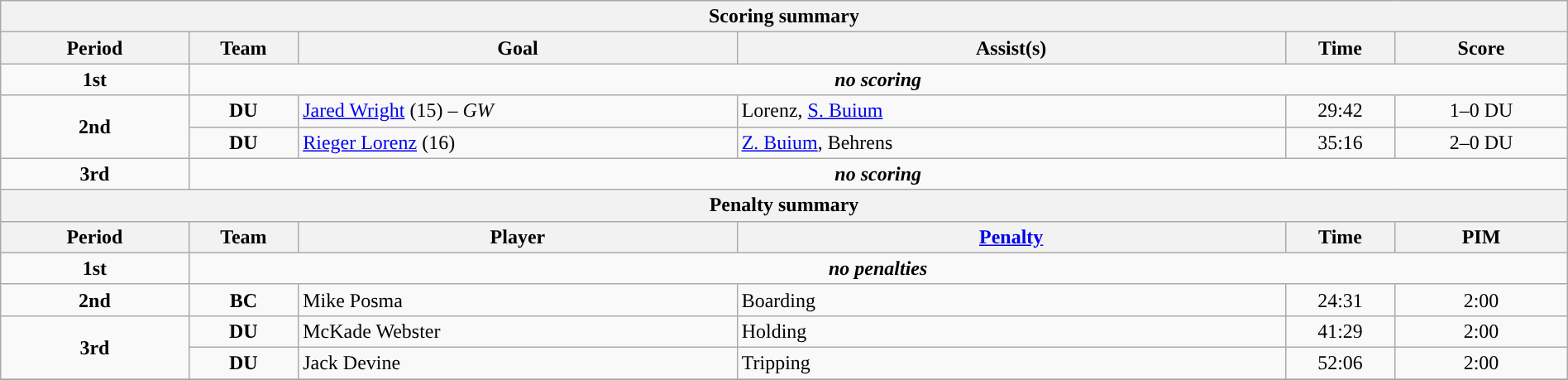<table style="width:100%;" class="wikitable">
<tr>
<th colspan=6>Scoring summary</th>
</tr>
<tr>
<th style="width:12%;">Period</th>
<th style="width:7%;">Team</th>
<th style="width:28%;">Goal</th>
<th style="width:35%;">Assist(s)</th>
<th style="width:7%;">Time</th>
<th style="width:11%;">Score</th>
</tr>
<tr>
<td style="text-align:center;" rowspan="1"><strong>1st</strong></td>
<td style="text-align:center;" colspan=5><strong><em>no scoring</em></strong></td>
</tr>
<tr>
<td style="text-align:center;" rowspan="2"><strong>2nd</strong></td>
<td align=center><strong>DU</strong></td>
<td><a href='#'>Jared Wright</a> (15) – <em>GW</em></td>
<td>Lorenz, <a href='#'>S. Buium</a></td>
<td align=center>29:42</td>
<td align=center>1–0 DU</td>
</tr>
<tr>
<td align=center><strong>DU</strong></td>
<td><a href='#'>Rieger Lorenz</a> (16)</td>
<td><a href='#'>Z. Buium</a>, Behrens</td>
<td align=center>35:16</td>
<td align=center>2–0 DU</td>
</tr>
<tr>
<td style="text-align:center;" rowspan="1"><strong>3rd</strong></td>
<td style="text-align:center;" colspan=5><strong><em>no scoring</em></strong></td>
</tr>
<tr>
<th colspan=6>Penalty summary</th>
</tr>
<tr>
<th style="width:12%;">Period</th>
<th style="width:7%;">Team</th>
<th style="width:28%;">Player</th>
<th style="width:35%;"><a href='#'>Penalty</a></th>
<th style="width:7%;">Time</th>
<th style="width:11%;">PIM</th>
</tr>
<tr>
<td style="text-align:center;" rowspan="1"><strong>1st</strong></td>
<td style="text-align:center;" colspan=5><strong><em>no penalties</em></strong></td>
</tr>
<tr>
<td style="text-align:center;" rowspan="1"><strong>2nd</strong></td>
<td align=center><strong>BC</strong></td>
<td>Mike Posma</td>
<td>Boarding</td>
<td align=center>24:31</td>
<td align=center>2:00</td>
</tr>
<tr>
<td style="text-align:center;" rowspan="2"><strong>3rd</strong></td>
<td align=center><strong>DU</strong></td>
<td>McKade Webster</td>
<td>Holding</td>
<td align=center>41:29</td>
<td align=center>2:00</td>
</tr>
<tr>
<td align=center><strong>DU</strong></td>
<td>Jack Devine</td>
<td>Tripping</td>
<td align=center>52:06</td>
<td align=center>2:00</td>
</tr>
<tr>
</tr>
</table>
